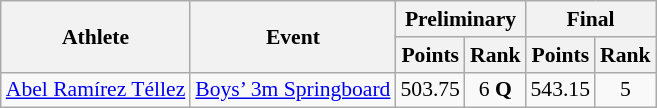<table class="wikitable" border="1" style="font-size:90%">
<tr>
<th rowspan=2>Athlete</th>
<th rowspan=2>Event</th>
<th colspan=2>Preliminary</th>
<th colspan=2>Final</th>
</tr>
<tr>
<th>Points</th>
<th>Rank</th>
<th>Points</th>
<th>Rank</th>
</tr>
<tr>
<td rowspan=1><a href='#'>Abel Ramírez Téllez</a></td>
<td><a href='#'>Boys’ 3m Springboard</a></td>
<td align=center>503.75</td>
<td align=center>6 <strong>Q</strong></td>
<td align=center>543.15</td>
<td align=center>5</td>
</tr>
</table>
